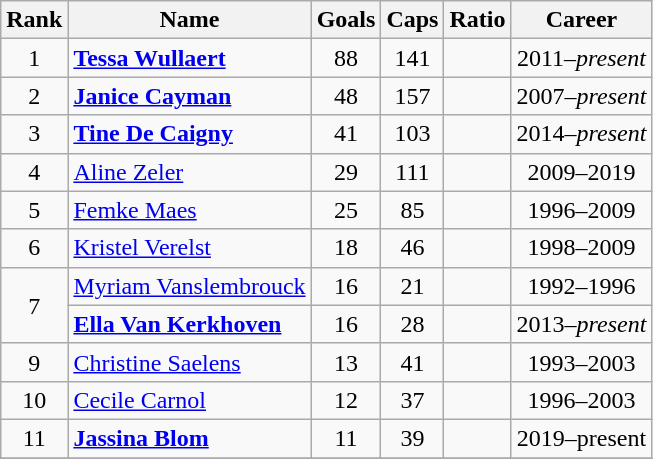<table class="wikitable sortable" style="text-align:center">
<tr>
<th>Rank</th>
<th>Name</th>
<th>Goals</th>
<th>Caps</th>
<th>Ratio</th>
<th>Career</th>
</tr>
<tr>
<td>1</td>
<td align=left><strong><a href='#'>Tessa Wullaert</a></strong></td>
<td>88</td>
<td>141</td>
<td></td>
<td>2011–<em>present</em></td>
</tr>
<tr>
<td>2</td>
<td align=left><strong><a href='#'>Janice Cayman</a></strong></td>
<td>48</td>
<td>157</td>
<td></td>
<td>2007–<em>present</em></td>
</tr>
<tr>
<td>3</td>
<td align=left><strong><a href='#'>Tine De Caigny</a></strong></td>
<td>41</td>
<td>103</td>
<td></td>
<td>2014–<em>present</em></td>
</tr>
<tr>
<td>4</td>
<td align=left><a href='#'>Aline Zeler</a></td>
<td>29</td>
<td>111</td>
<td></td>
<td>2009–2019</td>
</tr>
<tr>
<td>5</td>
<td align=left><a href='#'>Femke Maes</a></td>
<td>25</td>
<td>85</td>
<td></td>
<td>1996–2009</td>
</tr>
<tr>
<td>6</td>
<td align=left><a href='#'>Kristel Verelst</a></td>
<td>18</td>
<td>46</td>
<td></td>
<td>1998–2009</td>
</tr>
<tr>
<td rowspan=2>7</td>
<td align=left><a href='#'>Myriam Vanslembrouck</a></td>
<td>16</td>
<td>21</td>
<td></td>
<td>1992–1996</td>
</tr>
<tr>
<td align=left><strong><a href='#'>Ella Van Kerkhoven</a></strong></td>
<td>16</td>
<td>28</td>
<td></td>
<td>2013–<em>present</em></td>
</tr>
<tr>
<td>9</td>
<td align=left><a href='#'>Christine Saelens</a></td>
<td>13</td>
<td>41</td>
<td></td>
<td>1993–2003</td>
</tr>
<tr>
<td>10</td>
<td align=left><a href='#'>Cecile Carnol</a></td>
<td>12</td>
<td>37</td>
<td></td>
<td>1996–2003</td>
</tr>
<tr>
<td>11</td>
<td align=left><strong><a href='#'>Jassina Blom</a></strong></td>
<td>11</td>
<td>39</td>
<td></td>
<td>2019–present</td>
</tr>
<tr>
</tr>
</table>
